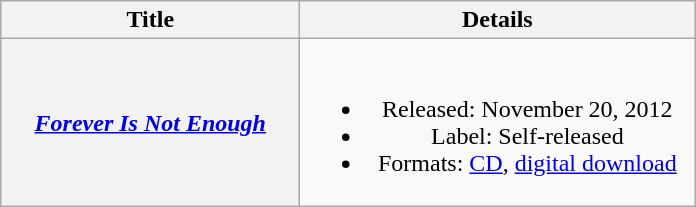<table class="wikitable plainrowheaders" style="text-align:center">
<tr>
<th scope="col" style="width:12em">Title</th>
<th scope="col" style="width:16em">Details</th>
</tr>
<tr>
<th scope="row"><em><a href='#'>Forever Is Not Enough</a></em></th>
<td><br><ul><li>Released: November 20, 2012</li><li>Label: Self-released</li><li>Formats: <a href='#'>CD</a>, <a href='#'>digital download</a></li></ul></td>
</tr>
</table>
